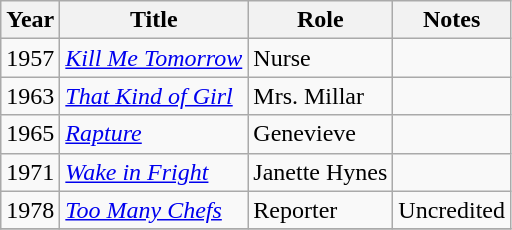<table class="wikitable sortable">
<tr>
<th>Year</th>
<th>Title</th>
<th>Role</th>
<th>Notes</th>
</tr>
<tr>
<td>1957</td>
<td><em><a href='#'>Kill Me Tomorrow</a></em></td>
<td>Nurse</td>
<td></td>
</tr>
<tr>
<td>1963</td>
<td><em><a href='#'>That Kind of Girl</a></em></td>
<td>Mrs. Millar</td>
<td></td>
</tr>
<tr>
<td>1965</td>
<td><em><a href='#'>Rapture</a></em></td>
<td>Genevieve</td>
<td></td>
</tr>
<tr>
<td>1971</td>
<td><em><a href='#'>Wake in Fright</a></em></td>
<td>Janette Hynes</td>
<td></td>
</tr>
<tr>
<td>1978</td>
<td><em><a href='#'>Too Many Chefs</a></em></td>
<td>Reporter</td>
<td>Uncredited</td>
</tr>
<tr>
</tr>
</table>
